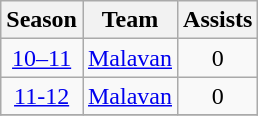<table class="wikitable" style="text-align: center;">
<tr>
<th>Season</th>
<th>Team</th>
<th>Assists</th>
</tr>
<tr>
<td><a href='#'>10–11</a></td>
<td align="left"><a href='#'>Malavan</a></td>
<td>0</td>
</tr>
<tr>
<td><a href='#'>11-12</a></td>
<td align="left"><a href='#'>Malavan</a></td>
<td>0</td>
</tr>
<tr>
</tr>
</table>
